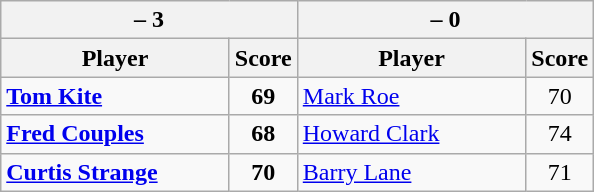<table class=wikitable>
<tr>
<th colspan=2> – 3</th>
<th colspan=2> – 0</th>
</tr>
<tr>
<th width=145>Player</th>
<th>Score</th>
<th width=145>Player</th>
<th>Score</th>
</tr>
<tr>
<td><strong><a href='#'>Tom Kite</a></strong></td>
<td align=center><strong>69</strong></td>
<td><a href='#'>Mark Roe</a></td>
<td align=center>70</td>
</tr>
<tr>
<td><strong><a href='#'>Fred Couples</a></strong></td>
<td align=center><strong>68</strong></td>
<td><a href='#'>Howard Clark</a></td>
<td align=center>74</td>
</tr>
<tr>
<td><strong><a href='#'>Curtis Strange</a></strong></td>
<td align=center><strong>70</strong></td>
<td><a href='#'>Barry Lane</a></td>
<td align=center>71</td>
</tr>
</table>
